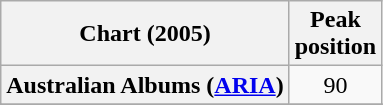<table class="wikitable sortable plainrowheaders" style="text-align:center">
<tr>
<th scope="col">Chart (2005)</th>
<th scope="col">Peak<br>position</th>
</tr>
<tr>
<th scope="row">Australian Albums (<a href='#'>ARIA</a>)</th>
<td>90</td>
</tr>
<tr>
</tr>
<tr>
</tr>
<tr>
</tr>
<tr>
</tr>
<tr>
</tr>
<tr>
</tr>
</table>
